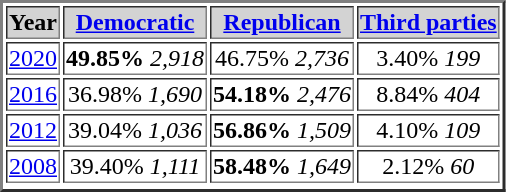<table border = "2">
<tr style="background:lightgrey;">
<th>Year</th>
<th><a href='#'>Democratic</a></th>
<th><a href='#'>Republican</a></th>
<th><a href='#'>Third parties</a></th>
</tr>
<tr>
<td align="center" ><a href='#'>2020</a></td>
<td align="center" ><strong>49.85%</strong> <em>2,918</em></td>
<td align="center" >46.75% <em>2,736</em></td>
<td align="center" >3.40% <em>199</em></td>
</tr>
<tr>
<td align="center" ><a href='#'>2016</a></td>
<td align="center" >36.98% <em>1,690</em></td>
<td align="center" ><strong>54.18%</strong> <em>2,476</em></td>
<td align="center" >8.84% <em>404</em></td>
</tr>
<tr>
<td align="center" ><a href='#'>2012</a></td>
<td align="center" >39.04% <em>1,036</em></td>
<td align="center" ><strong>56.86%</strong> <em>1,509</em></td>
<td align="center" >4.10% <em>109</em></td>
</tr>
<tr>
<td align="center" ><a href='#'>2008</a></td>
<td align="center" >39.40% <em>1,111</em></td>
<td align="center" ><strong>58.48%</strong> <em>1,649</em></td>
<td align="center" >2.12% <em>60</em></td>
</tr>
<tr>
</tr>
</table>
